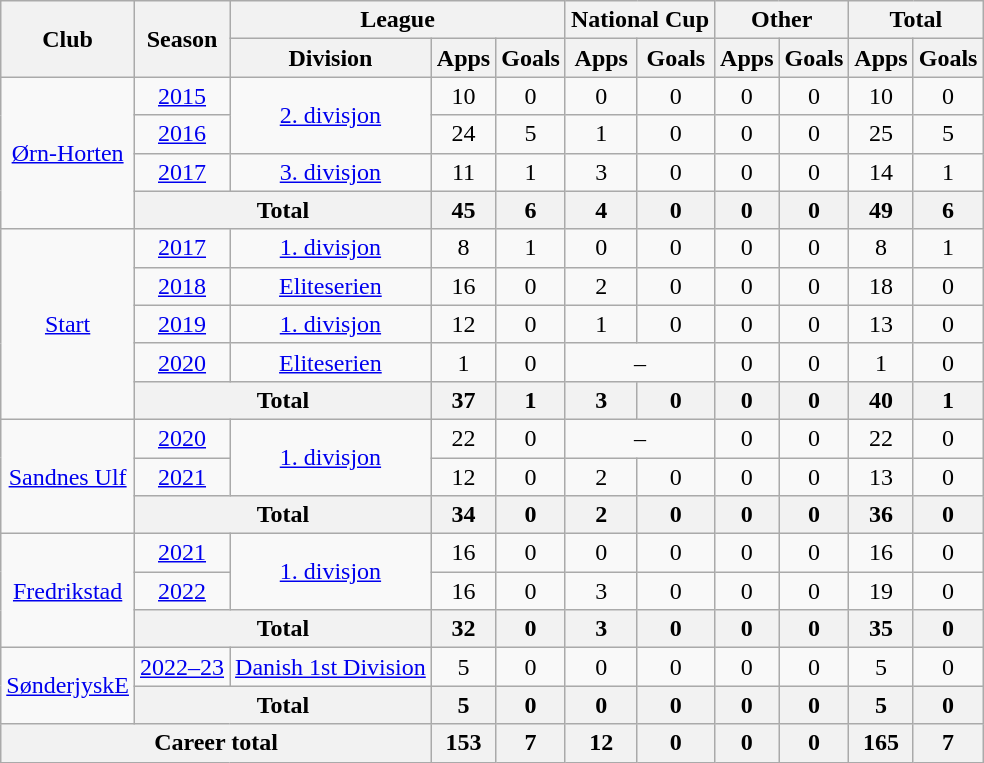<table class="wikitable" style="text-align: center;">
<tr>
<th rowspan="2">Club</th>
<th rowspan="2">Season</th>
<th colspan="3">League</th>
<th colspan="2">National Cup</th>
<th colspan="2">Other</th>
<th colspan="2">Total</th>
</tr>
<tr>
<th>Division</th>
<th>Apps</th>
<th>Goals</th>
<th>Apps</th>
<th>Goals</th>
<th>Apps</th>
<th>Goals</th>
<th>Apps</th>
<th>Goals</th>
</tr>
<tr>
<td rowspan="4" valign="center"><a href='#'>Ørn-Horten</a></td>
<td><a href='#'>2015</a></td>
<td rowspan="2" valign="center"><a href='#'>2. divisjon</a></td>
<td>10</td>
<td>0</td>
<td>0</td>
<td>0</td>
<td>0</td>
<td>0</td>
<td>10</td>
<td>0</td>
</tr>
<tr>
<td><a href='#'>2016</a></td>
<td>24</td>
<td>5</td>
<td>1</td>
<td>0</td>
<td>0</td>
<td>0</td>
<td>25</td>
<td>5</td>
</tr>
<tr>
<td><a href='#'>2017</a></td>
<td rowspan="1" valign="center"><a href='#'>3. divisjon</a></td>
<td>11</td>
<td>1</td>
<td>3</td>
<td>0</td>
<td>0</td>
<td>0</td>
<td>14</td>
<td>1</td>
</tr>
<tr>
<th colspan="2">Total</th>
<th>45</th>
<th>6</th>
<th>4</th>
<th>0</th>
<th>0</th>
<th>0</th>
<th>49</th>
<th>6</th>
</tr>
<tr>
<td rowspan="5" valign="center"><a href='#'>Start</a></td>
<td><a href='#'>2017</a></td>
<td rowspan="1" valign="center"><a href='#'>1. divisjon</a></td>
<td>8</td>
<td>1</td>
<td>0</td>
<td>0</td>
<td>0</td>
<td>0</td>
<td>8</td>
<td>1</td>
</tr>
<tr>
<td><a href='#'>2018</a></td>
<td rowspan="1" valign="center"><a href='#'>Eliteserien</a></td>
<td>16</td>
<td>0</td>
<td>2</td>
<td>0</td>
<td>0</td>
<td>0</td>
<td>18</td>
<td>0</td>
</tr>
<tr>
<td><a href='#'>2019</a></td>
<td rowspan="1" valign="center"><a href='#'>1. divisjon</a></td>
<td>12</td>
<td>0</td>
<td>1</td>
<td>0</td>
<td>0</td>
<td>0</td>
<td>13</td>
<td>0</td>
</tr>
<tr>
<td><a href='#'>2020</a></td>
<td rowspan="1" valign="center"><a href='#'>Eliteserien</a></td>
<td>1</td>
<td>0</td>
<td colspan=2>–</td>
<td>0</td>
<td>0</td>
<td>1</td>
<td>0</td>
</tr>
<tr>
<th colspan="2">Total</th>
<th>37</th>
<th>1</th>
<th>3</th>
<th>0</th>
<th>0</th>
<th>0</th>
<th>40</th>
<th>1</th>
</tr>
<tr>
<td rowspan="3" valign="center"><a href='#'>Sandnes Ulf</a></td>
<td><a href='#'>2020</a></td>
<td rowspan="2" valign="center"><a href='#'>1. divisjon</a></td>
<td>22</td>
<td>0</td>
<td colspan=2>–</td>
<td>0</td>
<td>0</td>
<td>22</td>
<td>0</td>
</tr>
<tr>
<td><a href='#'>2021</a></td>
<td>12</td>
<td>0</td>
<td>2</td>
<td>0</td>
<td>0</td>
<td>0</td>
<td>13</td>
<td>0</td>
</tr>
<tr>
<th colspan="2">Total</th>
<th>34</th>
<th>0</th>
<th>2</th>
<th>0</th>
<th>0</th>
<th>0</th>
<th>36</th>
<th>0</th>
</tr>
<tr>
<td rowspan="3" valign="center"><a href='#'>Fredrikstad</a></td>
<td><a href='#'>2021</a></td>
<td rowspan="2" valign="center"><a href='#'>1. divisjon</a></td>
<td>16</td>
<td>0</td>
<td>0</td>
<td>0</td>
<td>0</td>
<td>0</td>
<td>16</td>
<td>0</td>
</tr>
<tr>
<td><a href='#'>2022</a></td>
<td>16</td>
<td>0</td>
<td>3</td>
<td>0</td>
<td>0</td>
<td>0</td>
<td>19</td>
<td>0</td>
</tr>
<tr>
<th colspan="2">Total</th>
<th>32</th>
<th>0</th>
<th>3</th>
<th>0</th>
<th>0</th>
<th>0</th>
<th>35</th>
<th>0</th>
</tr>
<tr>
<td rowspan="2" valign="center"><a href='#'>SønderjyskE</a></td>
<td><a href='#'>2022–23</a></td>
<td rowspan="1" valign="center"><a href='#'>Danish 1st Division</a></td>
<td>5</td>
<td>0</td>
<td>0</td>
<td>0</td>
<td>0</td>
<td>0</td>
<td>5</td>
<td>0</td>
</tr>
<tr>
<th colspan="2">Total</th>
<th>5</th>
<th>0</th>
<th>0</th>
<th>0</th>
<th>0</th>
<th>0</th>
<th>5</th>
<th>0</th>
</tr>
<tr>
<th colspan="3">Career total</th>
<th>153</th>
<th>7</th>
<th>12</th>
<th>0</th>
<th>0</th>
<th>0</th>
<th>165</th>
<th>7</th>
</tr>
</table>
